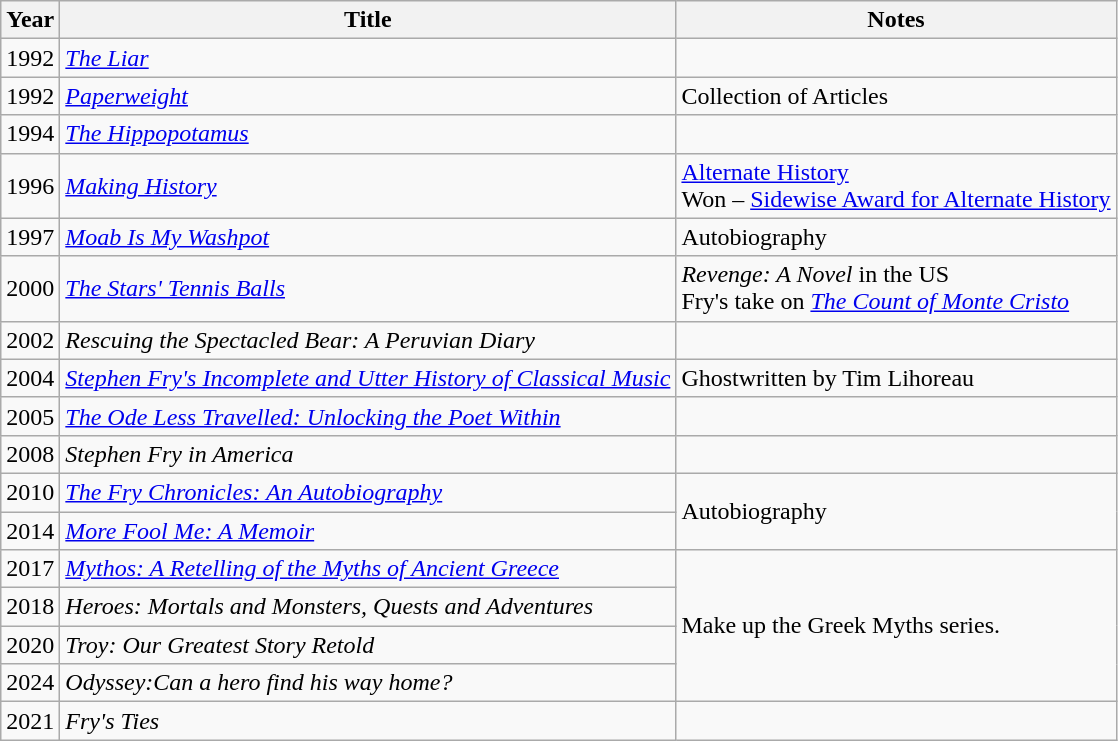<table class="wikitable">
<tr align="center">
<th>Year</th>
<th>Title</th>
<th>Notes</th>
</tr>
<tr>
<td>1992</td>
<td><em><a href='#'>The Liar</a></em></td>
<td></td>
</tr>
<tr>
<td>1992</td>
<td><em><a href='#'>Paperweight</a></em></td>
<td>Collection of Articles</td>
</tr>
<tr>
<td>1994</td>
<td><em><a href='#'>The Hippopotamus</a></em></td>
<td></td>
</tr>
<tr>
<td>1996</td>
<td><em><a href='#'>Making History</a></em></td>
<td><a href='#'>Alternate History</a><br>Won – <a href='#'>Sidewise Award for Alternate History</a></td>
</tr>
<tr>
<td>1997</td>
<td><em><a href='#'>Moab Is My Washpot</a></em></td>
<td>Autobiography</td>
</tr>
<tr>
<td>2000</td>
<td><em><a href='#'>The Stars' Tennis Balls</a></em></td>
<td><em>Revenge: A Novel</em> in the US<br>Fry's take on <em><a href='#'>The Count of Monte Cristo</a></em></td>
</tr>
<tr>
<td>2002</td>
<td><em>Rescuing the Spectacled Bear: A Peruvian Diary</em></td>
<td></td>
</tr>
<tr>
<td>2004</td>
<td><em><a href='#'>Stephen Fry's Incomplete and Utter History of Classical Music</a></em></td>
<td>Ghostwritten by Tim Lihoreau</td>
</tr>
<tr>
<td>2005</td>
<td><em><a href='#'>The Ode Less Travelled: Unlocking the Poet Within</a></em></td>
<td></td>
</tr>
<tr>
<td>2008</td>
<td><em>Stephen Fry in America</em></td>
<td></td>
</tr>
<tr>
<td>2010</td>
<td><em><a href='#'>The Fry Chronicles: An Autobiography</a></em></td>
<td rowspan="2">Autobiography</td>
</tr>
<tr>
<td>2014</td>
<td><em><a href='#'>More Fool Me: A Memoir</a></em></td>
</tr>
<tr>
<td>2017</td>
<td><a href='#'><em>Mythos: A Retelling of the Myths of Ancient Greece</em></a></td>
<td rowspan="4">Make up the Greek Myths series.</td>
</tr>
<tr>
<td>2018</td>
<td><em>Heroes: Mortals and Monsters, Quests and Adventures</em></td>
</tr>
<tr>
<td>2020</td>
<td><em>Troy: Our Greatest Story Retold</em></td>
</tr>
<tr>
<td>2024</td>
<td><em>Odyssey:Can a hero find his way home?</em></td>
</tr>
<tr>
<td>2021</td>
<td><em>Fry's Ties</em></td>
<td></td>
</tr>
</table>
